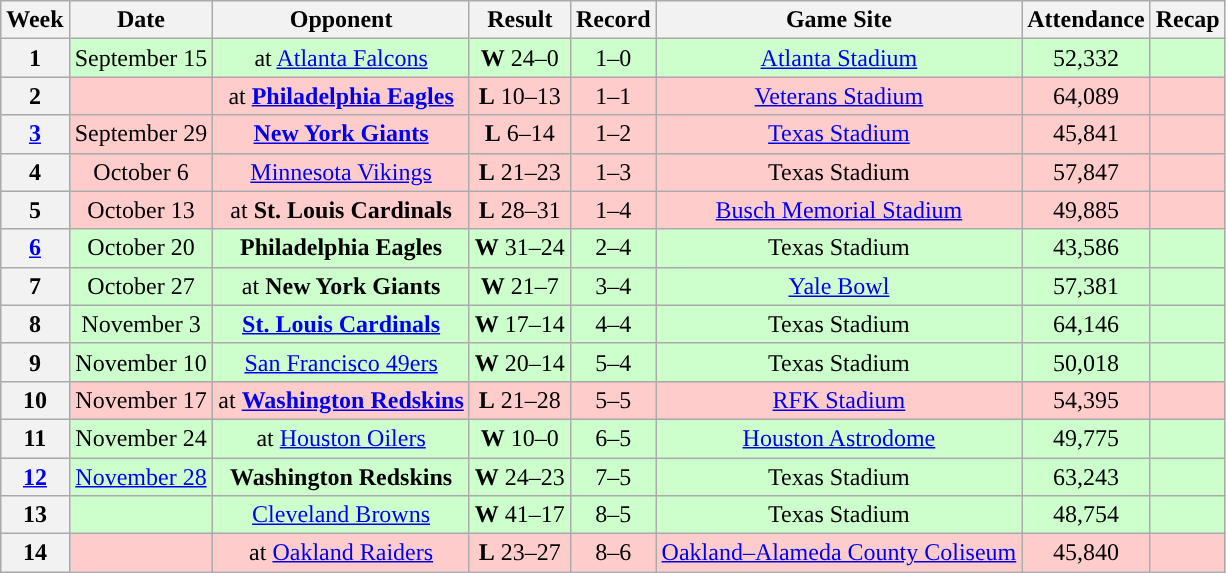<table class="wikitable" style="text-align:center">
<tr>
<th>Week</th>
<th>Date</th>
<th>Opponent</th>
<th>Result</th>
<th>Record</th>
<th>Game Site</th>
<th>Attendance</th>
<th>Recap</th>
</tr>
<tr style="background: #cfc">
<th>1</th>
<td>September 15</td>
<td>at <a href='#'>Atlanta Falcons</a></td>
<td><strong>W</strong> 24–0</td>
<td>1–0</td>
<td><a href='#'>Atlanta Stadium</a></td>
<td>52,332</td>
<td></td>
</tr>
<tr style="background: #fcc">
<th>2</th>
<td></td>
<td>at <strong><a href='#'>Philadelphia Eagles</a></strong></td>
<td><strong>L</strong> 10–13</td>
<td>1–1</td>
<td><a href='#'>Veterans Stadium</a></td>
<td>64,089</td>
<td></td>
</tr>
<tr style="background: #fcc">
<th><a href='#'>3</a></th>
<td>September 29</td>
<td><strong><a href='#'>New York Giants</a></strong></td>
<td><strong>L</strong> 6–14</td>
<td>1–2</td>
<td><a href='#'>Texas Stadium</a></td>
<td>45,841</td>
<td></td>
</tr>
<tr style="background: #fcc">
<th>4</th>
<td>October 6</td>
<td><a href='#'>Minnesota Vikings</a></td>
<td><strong>L</strong> 21–23</td>
<td>1–3</td>
<td>Texas Stadium</td>
<td>57,847</td>
<td></td>
</tr>
<tr style="background: #fcc">
<th>5</th>
<td>October 13</td>
<td>at <strong>St. Louis Cardinals</strong></td>
<td><strong>L</strong> 28–31</td>
<td>1–4</td>
<td><a href='#'>Busch Memorial Stadium</a></td>
<td>49,885</td>
<td></td>
</tr>
<tr style="background: #cfc">
<th><a href='#'>6</a></th>
<td>October 20</td>
<td><strong>Philadelphia Eagles</strong></td>
<td><strong>W</strong> 31–24</td>
<td>2–4</td>
<td>Texas Stadium</td>
<td>43,586</td>
<td></td>
</tr>
<tr style="background: #cfc">
<th>7</th>
<td>October 27</td>
<td>at <strong>New York Giants</strong></td>
<td><strong>W</strong> 21–7</td>
<td>3–4</td>
<td><a href='#'>Yale Bowl</a></td>
<td>57,381</td>
<td></td>
</tr>
<tr style="background: #cfc">
<th>8</th>
<td>November 3</td>
<td><strong><a href='#'>St. Louis Cardinals</a></strong></td>
<td><strong>W</strong> 17–14</td>
<td>4–4</td>
<td>Texas Stadium</td>
<td>64,146</td>
<td></td>
</tr>
<tr style="background: #cfc">
<th>9</th>
<td>November 10</td>
<td><a href='#'>San Francisco 49ers</a></td>
<td><strong>W</strong> 20–14</td>
<td>5–4</td>
<td>Texas Stadium</td>
<td>50,018</td>
<td></td>
</tr>
<tr style="background: #fcc">
<th>10</th>
<td>November 17</td>
<td>at <strong><a href='#'>Washington Redskins</a></strong></td>
<td><strong>L</strong> 21–28</td>
<td>5–5</td>
<td><a href='#'>RFK Stadium</a></td>
<td>54,395</td>
<td></td>
</tr>
<tr style="background: #cfc">
<th>11</th>
<td>November 24</td>
<td>at <a href='#'>Houston Oilers</a></td>
<td><strong>W</strong> 10–0</td>
<td>6–5</td>
<td><a href='#'>Houston Astrodome</a></td>
<td>49,775</td>
<td></td>
</tr>
<tr style="background: #cfc">
<th><a href='#'>12</a></th>
<td><a href='#'>November 28</a></td>
<td><strong>Washington Redskins</strong></td>
<td><strong>W</strong> 24–23</td>
<td>7–5</td>
<td>Texas Stadium</td>
<td>63,243</td>
<td></td>
</tr>
<tr style="background: #cfc">
<th>13</th>
<td></td>
<td><a href='#'>Cleveland Browns</a></td>
<td><strong>W</strong> 41–17</td>
<td>8–5</td>
<td>Texas Stadium</td>
<td>48,754</td>
<td></td>
</tr>
<tr style="background: #fcc">
<th>14</th>
<td></td>
<td>at <a href='#'>Oakland Raiders</a></td>
<td><strong>L</strong> 23–27</td>
<td>8–6</td>
<td><a href='#'>Oakland–Alameda County Coliseum</a></td>
<td>45,840</td>
<td></td>
</tr>
</table>
